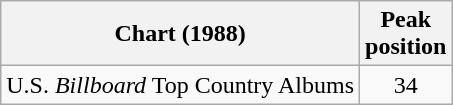<table class="wikitable">
<tr>
<th>Chart (1988)</th>
<th>Peak<br>position</th>
</tr>
<tr>
<td>U.S. <em>Billboard</em> Top Country Albums</td>
<td align="center">34</td>
</tr>
</table>
